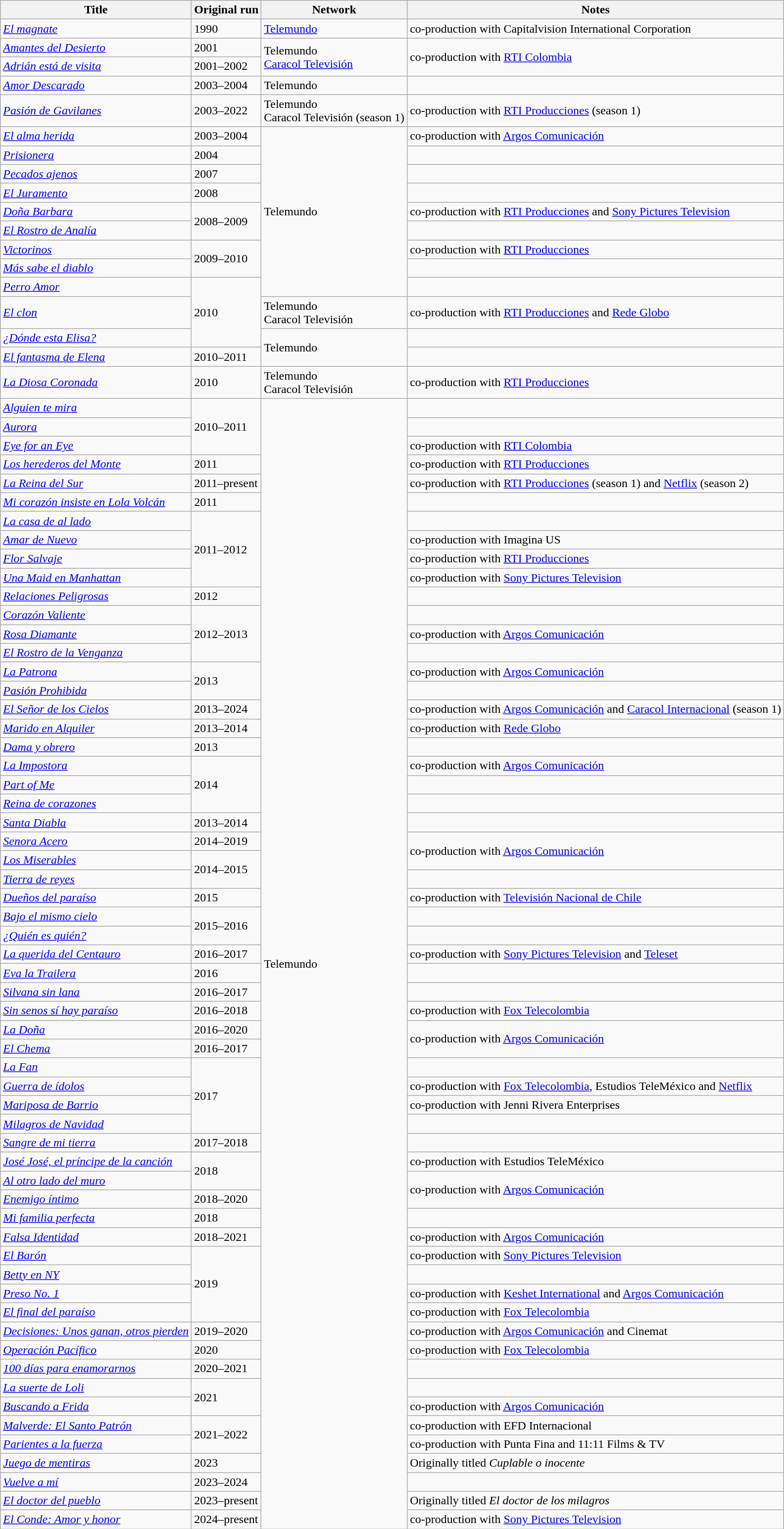<table class="wikitable sortable">
<tr>
<th>Title</th>
<th>Original run</th>
<th>Network</th>
<th>Notes</th>
</tr>
<tr>
<td><em><a href='#'>El magnate</a></em></td>
<td>1990</td>
<td><a href='#'>Telemundo</a></td>
<td>co-production with Capitalvision International Corporation</td>
</tr>
<tr>
<td><em><a href='#'>Amantes del Desierto</a></em></td>
<td>2001</td>
<td rowspan="2">Telemundo<br><a href='#'>Caracol Televisión</a></td>
<td rowspan="2">co-production with <a href='#'>RTI Colombia</a></td>
</tr>
<tr>
<td><em><a href='#'>Adrián está de visita</a></em></td>
<td>2001–2002</td>
</tr>
<tr>
<td><em><a href='#'>Amor Descarado</a></em></td>
<td>2003–2004</td>
<td>Telemundo</td>
<td></td>
</tr>
<tr>
<td><em><a href='#'>Pasión de Gavilanes</a></em></td>
<td>2003–2022</td>
<td>Telemundo<br>Caracol Televisión (season 1)</td>
<td>co-production with <a href='#'>RTI Producciones</a> (season 1)</td>
</tr>
<tr>
<td><em><a href='#'>El alma herida</a></em></td>
<td>2003–2004</td>
<td rowspan="9">Telemundo</td>
<td>co-production with <a href='#'>Argos Comunicación</a></td>
</tr>
<tr>
<td><em><a href='#'>Prisionera</a></em></td>
<td>2004</td>
<td></td>
</tr>
<tr>
<td><em><a href='#'>Pecados ajenos</a></em></td>
<td>2007</td>
<td></td>
</tr>
<tr>
<td><em><a href='#'>El Juramento</a></em></td>
<td>2008</td>
<td></td>
</tr>
<tr>
<td><em><a href='#'>Doña Barbara</a></em></td>
<td rowspan="2">2008–2009</td>
<td>co-production with <a href='#'>RTI Producciones</a> and <a href='#'>Sony Pictures Television</a></td>
</tr>
<tr>
<td><em><a href='#'>El Rostro de Analía</a></em></td>
<td></td>
</tr>
<tr>
<td><em><a href='#'>Victorinos</a></em></td>
<td rowspan="2">2009–2010</td>
<td>co-production with <a href='#'>RTI Producciones</a></td>
</tr>
<tr>
<td><em><a href='#'>Más sabe el diablo</a></em></td>
<td></td>
</tr>
<tr>
<td><em><a href='#'>Perro Amor</a></em></td>
<td rowspan="3">2010</td>
<td></td>
</tr>
<tr>
<td><em><a href='#'>El clon</a></em></td>
<td>Telemundo<br>Caracol Televisión</td>
<td>co-production with <a href='#'>RTI Producciones</a> and <a href='#'>Rede Globo</a></td>
</tr>
<tr>
<td><em><a href='#'>¿Dónde esta Elisa?</a></em></td>
<td rowspan="2">Telemundo</td>
<td></td>
</tr>
<tr>
<td><em><a href='#'>El fantasma de Elena</a></em></td>
<td>2010–2011</td>
<td></td>
</tr>
<tr>
<td><em><a href='#'>La Diosa Coronada</a></em></td>
<td>2010</td>
<td>Telemundo<br>Caracol Televisión</td>
<td>co-production with <a href='#'>RTI Producciones</a></td>
</tr>
<tr>
<td><em><a href='#'>Alguien te mira</a></em></td>
<td rowspan="3">2010–2011</td>
<td rowspan="60">Telemundo</td>
<td></td>
</tr>
<tr>
<td><em><a href='#'>Aurora</a></em></td>
<td></td>
</tr>
<tr>
<td><em><a href='#'>Eye for an Eye</a></em></td>
<td>co-production with <a href='#'>RTI Colombia</a></td>
</tr>
<tr>
<td><em><a href='#'>Los herederos del Monte</a></em></td>
<td>2011</td>
<td>co-production with <a href='#'>RTI Producciones</a></td>
</tr>
<tr>
<td><em><a href='#'>La Reina del Sur</a></em></td>
<td>2011–present</td>
<td>co-production with <a href='#'>RTI Producciones</a> (season 1) and <a href='#'>Netflix</a> (season 2)</td>
</tr>
<tr>
<td><em><a href='#'>Mi corazón insiste en Lola Volcán</a></em></td>
<td>2011</td>
<td></td>
</tr>
<tr>
<td><em><a href='#'>La casa de al lado</a></em></td>
<td rowspan="4">2011–2012</td>
<td></td>
</tr>
<tr>
<td><em><a href='#'>Amar de Nuevo</a></em></td>
<td>co-production with Imagina US</td>
</tr>
<tr>
<td><em><a href='#'>Flor Salvaje</a></em></td>
<td>co-production with <a href='#'>RTI Producciones</a></td>
</tr>
<tr>
<td><em><a href='#'>Una Maid en Manhattan</a></em></td>
<td>co-production with <a href='#'>Sony Pictures Television</a></td>
</tr>
<tr>
<td><em><a href='#'>Relaciones Peligrosas</a></em></td>
<td>2012</td>
<td></td>
</tr>
<tr>
<td><em><a href='#'>Corazón Valiente</a></em></td>
<td rowspan="3">2012–2013</td>
<td></td>
</tr>
<tr>
<td><em><a href='#'>Rosa Diamante</a></em></td>
<td>co-production with <a href='#'>Argos Comunicación</a></td>
</tr>
<tr>
<td><em><a href='#'>El Rostro de la Venganza</a></em></td>
</tr>
<tr>
<td><em><a href='#'>La Patrona</a></em></td>
<td rowspan="2">2013</td>
<td>co-production with <a href='#'>Argos Comunicación</a></td>
</tr>
<tr>
<td><em><a href='#'>Pasión Prohibida</a></em></td>
</tr>
<tr>
<td><em><a href='#'>El Señor de los Cielos</a></em></td>
<td>2013–2024</td>
<td>co-production with <a href='#'>Argos Comunicación</a> and <a href='#'>Caracol Internacional</a> (season 1)</td>
</tr>
<tr>
<td><em><a href='#'>Marido en Alquiler</a></em></td>
<td>2013–2014</td>
<td>co-production with <a href='#'>Rede Globo</a></td>
</tr>
<tr>
<td><em><a href='#'>Dama y obrero</a></em></td>
<td>2013</td>
<td></td>
</tr>
<tr>
<td><em><a href='#'>La Impostora</a></em></td>
<td rowspan="3">2014</td>
<td>co-production with <a href='#'>Argos Comunicación</a></td>
</tr>
<tr>
<td><em><a href='#'>Part of Me</a></em></td>
<td></td>
</tr>
<tr>
<td><em><a href='#'>Reina de corazones</a></em></td>
<td></td>
</tr>
<tr>
<td><em><a href='#'>Santa Diabla</a></em></td>
<td>2013–2014</td>
<td></td>
</tr>
<tr>
<td><em><a href='#'>Senora Acero</a></em></td>
<td>2014–2019</td>
<td rowspan="2">co-production with <a href='#'>Argos Comunicación</a></td>
</tr>
<tr>
<td><em><a href='#'>Los Miserables</a></em></td>
<td rowspan="2">2014–2015</td>
</tr>
<tr>
<td><em><a href='#'>Tierra de reyes</a></em></td>
<td></td>
</tr>
<tr>
<td><em><a href='#'>Dueños del paraíso</a></em></td>
<td>2015</td>
<td>co-production with <a href='#'>Televisión Nacional de Chile</a></td>
</tr>
<tr>
<td><em><a href='#'>Bajo el mismo cielo</a></em></td>
<td rowspan="2">2015–2016</td>
<td></td>
</tr>
<tr>
<td><em><a href='#'>¿Quién es quién?</a></em></td>
<td></td>
</tr>
<tr>
<td><em><a href='#'>La querida del Centauro</a></em></td>
<td>2016–2017</td>
<td>co-production with <a href='#'>Sony Pictures Television</a> and <a href='#'>Teleset</a></td>
</tr>
<tr>
<td><em><a href='#'>Eva la Trailera</a></em></td>
<td>2016</td>
<td></td>
</tr>
<tr>
<td><em><a href='#'>Silvana sin lana</a></em></td>
<td>2016–2017</td>
<td></td>
</tr>
<tr>
<td><em><a href='#'>Sin senos sí hay paraíso</a></em></td>
<td>2016–2018</td>
<td>co-production with <a href='#'>Fox Telecolombia</a></td>
</tr>
<tr>
<td><em><a href='#'>La Doña</a></em></td>
<td>2016–2020</td>
<td rowspan="2">co-production with <a href='#'>Argos Comunicación</a></td>
</tr>
<tr>
<td><em><a href='#'>El Chema</a></em></td>
<td>2016–2017</td>
</tr>
<tr>
<td><em><a href='#'>La Fan</a></em></td>
<td rowspan="4">2017</td>
<td></td>
</tr>
<tr>
<td><em><a href='#'>Guerra de ídolos</a></em></td>
<td>co-production with <a href='#'>Fox Telecolombia</a>, Estudios TeleMéxico and <a href='#'>Netflix</a></td>
</tr>
<tr>
<td><em><a href='#'>Mariposa de Barrio</a></em></td>
<td>co-production with Jenni Rivera Enterprises</td>
</tr>
<tr>
<td><em><a href='#'>Milagros de Navidad</a></em></td>
</tr>
<tr>
<td><em><a href='#'>Sangre de mi tierra</a></em></td>
<td>2017–2018</td>
<td></td>
</tr>
<tr>
<td><em><a href='#'>José José, el príncipe de la canción</a></em></td>
<td rowspan="2">2018</td>
<td>co-production with Estudios TeleMéxico</td>
</tr>
<tr>
<td><em><a href='#'>Al otro lado del muro</a></em></td>
<td rowspan="2">co-production with <a href='#'>Argos Comunicación</a></td>
</tr>
<tr>
<td><em><a href='#'>Enemigo íntimo</a></em></td>
<td>2018–2020</td>
</tr>
<tr>
<td><em><a href='#'>Mi familia perfecta</a></em></td>
<td>2018</td>
<td></td>
</tr>
<tr>
<td><em><a href='#'>Falsa Identidad</a></em></td>
<td>2018–2021</td>
<td>co-production with <a href='#'>Argos Comunicación</a></td>
</tr>
<tr>
<td><em><a href='#'>El Barón</a></em></td>
<td rowspan="4">2019</td>
<td>co-production with <a href='#'>Sony Pictures Television</a></td>
</tr>
<tr>
<td><em><a href='#'>Betty en NY</a></em></td>
<td></td>
</tr>
<tr>
<td><em><a href='#'>Preso No. 1</a></em></td>
<td>co-production with <a href='#'>Keshet International</a> and <a href='#'>Argos Comunicación</a></td>
</tr>
<tr>
<td><em><a href='#'>El final del paraíso</a></em></td>
<td>co-production with <a href='#'>Fox Telecolombia</a></td>
</tr>
<tr>
<td><em><a href='#'>Decisiones: Unos ganan, otros pierden</a></em></td>
<td>2019–2020</td>
<td>co-production with <a href='#'>Argos Comunicación</a> and Cinemat</td>
</tr>
<tr>
<td><em><a href='#'>Operación Pacífico</a></em></td>
<td>2020</td>
<td>co-production with <a href='#'>Fox Telecolombia</a></td>
</tr>
<tr>
<td><em><a href='#'>100 días para enamorarnos</a></em></td>
<td>2020–2021</td>
<td></td>
</tr>
<tr>
<td><em><a href='#'>La suerte de Loli</a></em></td>
<td rowspan="2">2021</td>
</tr>
<tr>
<td><em><a href='#'>Buscando a Frida</a></em></td>
<td>co-production with <a href='#'>Argos Comunicación</a></td>
</tr>
<tr>
<td><em><a href='#'>Malverde: El Santo Patrón</a></em></td>
<td rowspan="2">2021–2022</td>
<td>co-production with EFD Internacional</td>
</tr>
<tr>
<td><em><a href='#'>Parientes a la fuerza</a></em></td>
<td>co-production with Punta Fina and 11:11 Films & TV</td>
</tr>
<tr>
<td><em><a href='#'>Juego de mentiras</a></em></td>
<td>2023</td>
<td>Originally titled <em>Cuplable o inocente</em></td>
</tr>
<tr>
<td><em><a href='#'>Vuelve a mí</a></em></td>
<td>2023–2024</td>
<td></td>
</tr>
<tr>
<td><em><a href='#'>El doctor del pueblo</a></em></td>
<td>2023–present</td>
<td>Originally titled <em>El doctor de los milagros</em></td>
</tr>
<tr>
<td><em><a href='#'>El Conde: Amor y honor</a></em></td>
<td>2024–present</td>
<td>co-production with <a href='#'>Sony Pictures Television</a></td>
</tr>
</table>
